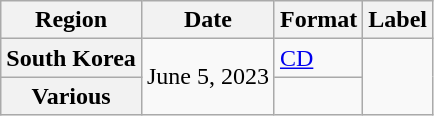<table class="wikitable plainrowheaders">
<tr>
<th scope="col">Region </th>
<th scope="col">Date</th>
<th scope="col">Format</th>
<th scope="col">Label</th>
</tr>
<tr>
<th scope="row">South Korea</th>
<td rowspan="2">June 5, 2023</td>
<td><a href='#'>CD</a></td>
<td rowspan="2"></td>
</tr>
<tr>
<th scope="row">Various </th>
<td></td>
</tr>
</table>
